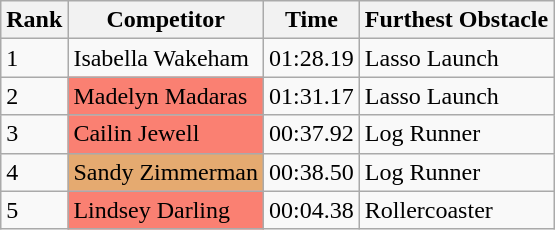<table class="wikitable sortable mw-collapsible">
<tr>
<th>Rank</th>
<th>Competitor</th>
<th>Time</th>
<th>Furthest Obstacle</th>
</tr>
<tr>
<td>1</td>
<td>Isabella Wakeham</td>
<td>01:28.19</td>
<td>Lasso Launch</td>
</tr>
<tr>
<td>2</td>
<td style="background-color:#FA8072">Madelyn Madaras</td>
<td>01:31.17</td>
<td>Lasso Launch</td>
</tr>
<tr>
<td>3</td>
<td style="background-color:#FA8072">Cailin Jewell</td>
<td>00:37.92</td>
<td>Log Runner</td>
</tr>
<tr>
<td>4</td>
<td style="background-color:#E5AA70">Sandy Zimmerman</td>
<td>00:38.50</td>
<td>Log Runner</td>
</tr>
<tr>
<td>5</td>
<td style="background-color:#FA8072">Lindsey Darling</td>
<td>00:04.38</td>
<td>Rollercoaster</td>
</tr>
</table>
